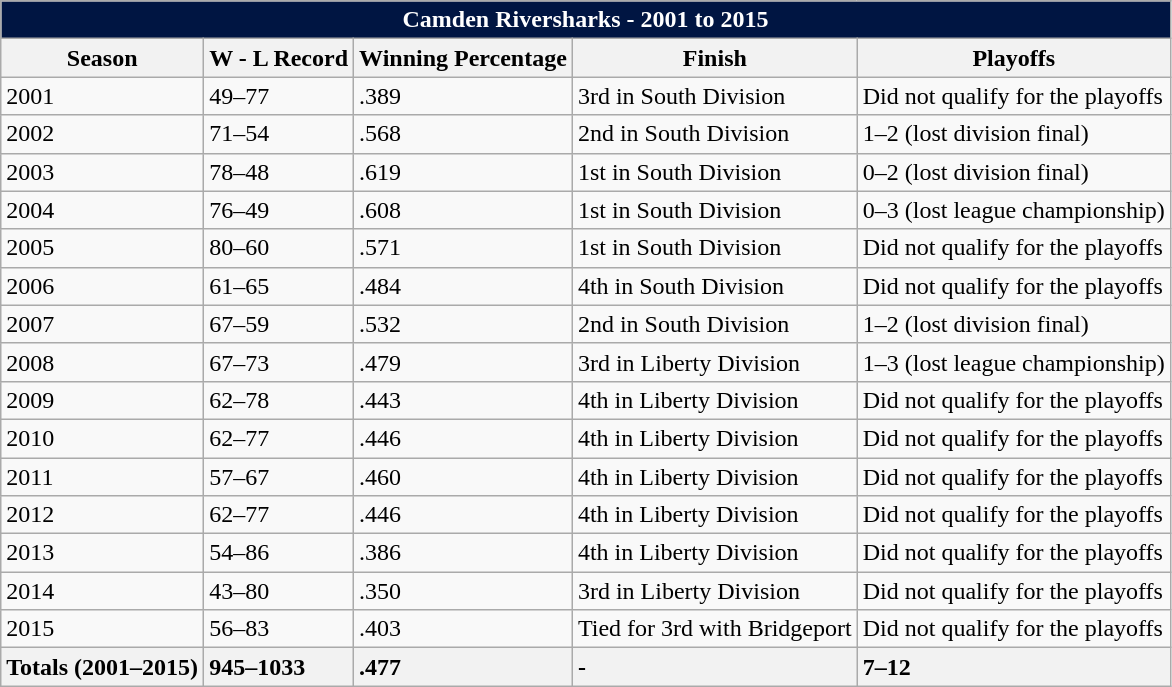<table class="wikitable">
<tr>
<th colspan="5"  style="background:#001542; color:white;">Camden Riversharks - 2001 to 2015</th>
</tr>
<tr>
<th>Season</th>
<th>W - L Record</th>
<th>Winning Percentage</th>
<th>Finish</th>
<th>Playoffs</th>
</tr>
<tr>
<td>2001</td>
<td>49–77</td>
<td>.389</td>
<td>3rd in South Division</td>
<td>Did not qualify for the playoffs</td>
</tr>
<tr>
<td>2002</td>
<td>71–54</td>
<td>.568</td>
<td>2nd in South Division</td>
<td>1–2 (lost division final)</td>
</tr>
<tr>
<td>2003</td>
<td>78–48</td>
<td>.619</td>
<td>1st in South Division</td>
<td>0–2 (lost division final)</td>
</tr>
<tr>
<td>2004</td>
<td>76–49</td>
<td>.608</td>
<td>1st in South Division</td>
<td>0–3 (lost league championship)</td>
</tr>
<tr>
<td>2005</td>
<td>80–60</td>
<td>.571</td>
<td>1st in South Division</td>
<td>Did not qualify for the playoffs</td>
</tr>
<tr>
<td>2006</td>
<td>61–65</td>
<td>.484</td>
<td>4th in South Division</td>
<td>Did not qualify for the playoffs</td>
</tr>
<tr>
<td>2007</td>
<td>67–59</td>
<td>.532</td>
<td>2nd in South Division</td>
<td>1–2 (lost division final)</td>
</tr>
<tr>
<td>2008</td>
<td>67–73</td>
<td>.479</td>
<td>3rd in Liberty Division</td>
<td>1–3 (lost league championship)</td>
</tr>
<tr>
<td>2009</td>
<td>62–78</td>
<td>.443</td>
<td>4th in Liberty Division</td>
<td>Did not qualify for the playoffs</td>
</tr>
<tr>
<td>2010</td>
<td>62–77</td>
<td>.446</td>
<td>4th in Liberty Division</td>
<td>Did not qualify for the playoffs</td>
</tr>
<tr>
<td>2011</td>
<td>57–67</td>
<td>.460</td>
<td>4th in Liberty Division</td>
<td>Did not qualify for the playoffs</td>
</tr>
<tr>
<td>2012</td>
<td>62–77</td>
<td>.446</td>
<td>4th in Liberty Division</td>
<td>Did not qualify for the playoffs</td>
</tr>
<tr>
<td>2013</td>
<td>54–86</td>
<td>.386</td>
<td>4th in Liberty Division</td>
<td>Did not qualify for the playoffs</td>
</tr>
<tr>
<td>2014</td>
<td>43–80</td>
<td>.350</td>
<td>3rd in Liberty Division</td>
<td>Did not qualify for the playoffs</td>
</tr>
<tr>
<td>2015</td>
<td>56–83</td>
<td>.403</td>
<td>Tied for 3rd with Bridgeport</td>
<td>Did not qualify for the playoffs</td>
</tr>
<tr style="background:#f2f2f2; font-weight:bold">
<td>Totals (2001–2015)</td>
<td>945–1033</td>
<td>.477</td>
<td>-</td>
<td>7–12</td>
</tr>
</table>
